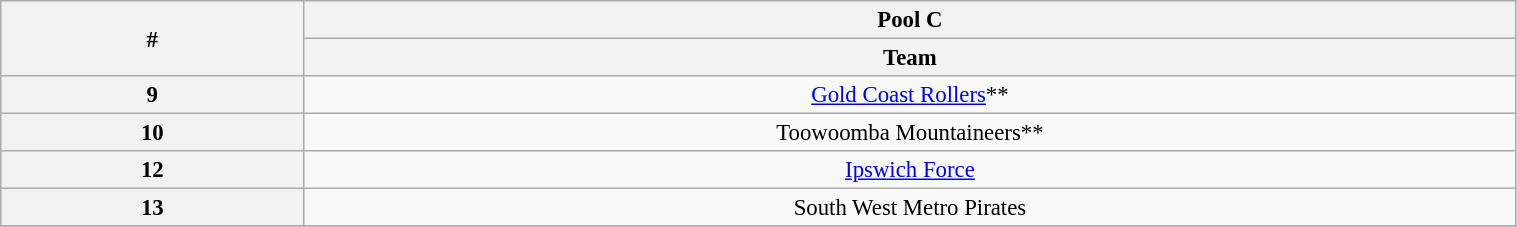<table class="wikitable" width="80%" style="font-size:95%; text-align:center">
<tr>
<th width="5%" rowspan=2>#</th>
<th colspan="1" align="center">Pool C</th>
</tr>
<tr>
<th width="20%">Team</th>
</tr>
<tr>
<th>9</th>
<td align=center><a href='#'>Gold Coast Rollers</a>**</td>
</tr>
<tr>
<th>10</th>
<td align=center>Toowoomba Mountaineers**</td>
</tr>
<tr>
<th>12</th>
<td align=center><a href='#'>Ipswich Force</a></td>
</tr>
<tr>
<th>13</th>
<td align=center>South West Metro Pirates</td>
</tr>
<tr>
</tr>
</table>
